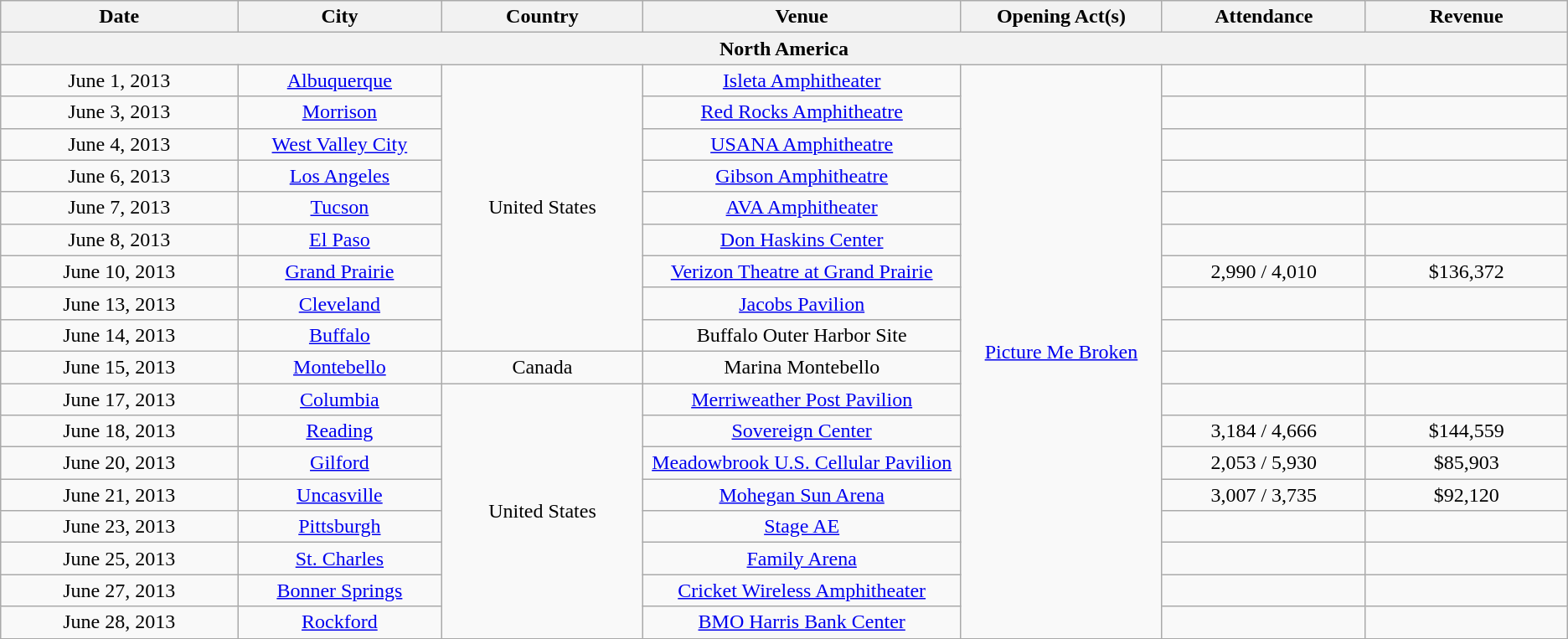<table class="wikitable" style="text-align:center;">
<tr>
<th scope="col" style="width:12em;">Date</th>
<th scope="col" style="width:10em;">City</th>
<th scope="col" style="width:10em;">Country</th>
<th scope="col" style="width:16em;">Venue</th>
<th scope="col" style="width:10em;">Opening Act(s)</th>
<th scope="col" style="width:10em;">Attendance</th>
<th scope="col" style="width:10em;">Revenue</th>
</tr>
<tr>
<th colspan="7">North America</th>
</tr>
<tr>
<td>June 1, 2013</td>
<td><a href='#'>Albuquerque</a></td>
<td rowspan="9">United States</td>
<td><a href='#'>Isleta Amphitheater</a></td>
<td rowspan="18"><a href='#'>Picture Me Broken</a></td>
<td></td>
<td></td>
</tr>
<tr>
<td>June 3, 2013</td>
<td><a href='#'>Morrison</a></td>
<td><a href='#'>Red Rocks Amphitheatre</a></td>
<td></td>
<td></td>
</tr>
<tr>
<td>June 4, 2013</td>
<td><a href='#'>West Valley City</a></td>
<td><a href='#'>USANA Amphitheatre</a></td>
<td></td>
<td></td>
</tr>
<tr>
<td>June 6, 2013</td>
<td><a href='#'>Los Angeles</a></td>
<td><a href='#'>Gibson Amphitheatre</a></td>
<td></td>
<td></td>
</tr>
<tr>
<td>June 7, 2013</td>
<td><a href='#'>Tucson</a></td>
<td><a href='#'>AVA Amphitheater</a></td>
<td></td>
<td></td>
</tr>
<tr>
<td>June 8, 2013</td>
<td><a href='#'>El Paso</a></td>
<td><a href='#'>Don Haskins Center</a></td>
<td></td>
<td></td>
</tr>
<tr>
<td>June 10, 2013</td>
<td><a href='#'>Grand Prairie</a></td>
<td><a href='#'>Verizon Theatre at Grand Prairie</a></td>
<td>2,990 / 4,010</td>
<td>$136,372</td>
</tr>
<tr>
<td>June 13, 2013</td>
<td><a href='#'>Cleveland</a></td>
<td><a href='#'>Jacobs Pavilion</a></td>
<td></td>
<td></td>
</tr>
<tr>
<td>June 14, 2013</td>
<td><a href='#'>Buffalo</a></td>
<td>Buffalo Outer Harbor Site</td>
<td></td>
<td></td>
</tr>
<tr>
<td>June 15, 2013</td>
<td><a href='#'>Montebello</a></td>
<td>Canada</td>
<td>Marina Montebello</td>
<td></td>
<td></td>
</tr>
<tr>
<td>June 17, 2013</td>
<td><a href='#'>Columbia</a></td>
<td rowspan="8">United States</td>
<td><a href='#'>Merriweather Post Pavilion</a></td>
<td></td>
<td></td>
</tr>
<tr>
<td>June 18, 2013</td>
<td><a href='#'>Reading</a></td>
<td><a href='#'>Sovereign Center</a></td>
<td>3,184 / 4,666</td>
<td>$144,559</td>
</tr>
<tr>
<td>June 20, 2013</td>
<td><a href='#'>Gilford</a></td>
<td><a href='#'>Meadowbrook U.S. Cellular Pavilion</a></td>
<td>2,053 / 5,930</td>
<td>$85,903</td>
</tr>
<tr>
<td>June 21, 2013</td>
<td><a href='#'>Uncasville</a></td>
<td><a href='#'>Mohegan Sun Arena</a></td>
<td>3,007 / 3,735</td>
<td>$92,120</td>
</tr>
<tr>
<td>June 23, 2013</td>
<td><a href='#'>Pittsburgh</a></td>
<td><a href='#'>Stage AE</a></td>
<td></td>
<td></td>
</tr>
<tr>
<td>June 25, 2013</td>
<td><a href='#'>St. Charles</a></td>
<td><a href='#'>Family Arena</a></td>
<td></td>
<td></td>
</tr>
<tr>
<td>June 27, 2013</td>
<td><a href='#'>Bonner Springs</a></td>
<td><a href='#'>Cricket Wireless Amphitheater</a></td>
<td></td>
<td></td>
</tr>
<tr>
<td>June 28, 2013</td>
<td><a href='#'>Rockford</a></td>
<td><a href='#'>BMO Harris Bank Center</a></td>
<td></td>
<td></td>
</tr>
<tr>
</tr>
</table>
